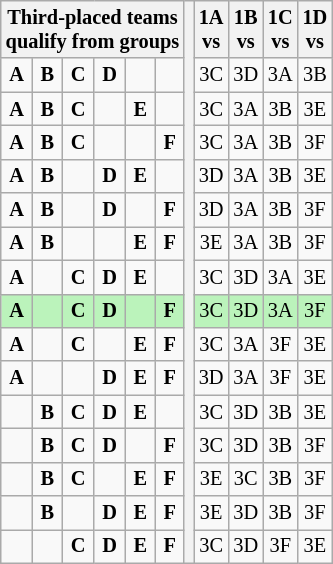<table class="wikitable" style="text-align:center; font-size:85%">
<tr>
<th colspan="6">Third-placed teams<br>qualify from groups</th>
<th rowspan="16"></th>
<th>1A<br>vs</th>
<th>1B<br>vs</th>
<th>1C<br>vs</th>
<th>1D<br>vs</th>
</tr>
<tr>
<td><strong>A</strong></td>
<td><strong>B</strong></td>
<td><strong>C</strong></td>
<td><strong>D</strong></td>
<td></td>
<td></td>
<td>3C</td>
<td>3D</td>
<td>3A</td>
<td>3B</td>
</tr>
<tr>
<td><strong>A</strong></td>
<td><strong>B</strong></td>
<td><strong>C</strong></td>
<td></td>
<td><strong>E</strong></td>
<td></td>
<td>3C</td>
<td>3A</td>
<td>3B</td>
<td>3E</td>
</tr>
<tr>
<td><strong>A</strong></td>
<td><strong>B</strong></td>
<td><strong>C</strong></td>
<td></td>
<td></td>
<td><strong>F</strong></td>
<td>3C</td>
<td>3A</td>
<td>3B</td>
<td>3F</td>
</tr>
<tr>
<td><strong>A</strong></td>
<td><strong>B</strong></td>
<td></td>
<td><strong>D</strong></td>
<td><strong>E</strong></td>
<td></td>
<td>3D</td>
<td>3A</td>
<td>3B</td>
<td>3E</td>
</tr>
<tr>
<td><strong>A</strong></td>
<td><strong>B</strong></td>
<td></td>
<td><strong>D</strong></td>
<td></td>
<td><strong>F</strong></td>
<td>3D</td>
<td>3A</td>
<td>3B</td>
<td>3F</td>
</tr>
<tr>
<td><strong>A</strong></td>
<td><strong>B</strong></td>
<td></td>
<td></td>
<td><strong>E</strong></td>
<td><strong>F</strong></td>
<td>3E</td>
<td>3A</td>
<td>3B</td>
<td>3F</td>
</tr>
<tr>
<td><strong>A</strong></td>
<td></td>
<td><strong>C</strong></td>
<td><strong>D</strong></td>
<td><strong>E</strong></td>
<td></td>
<td>3C</td>
<td>3D</td>
<td>3A</td>
<td>3E</td>
</tr>
<tr style="background:#BBF3BB;">
<td><strong>A</strong></td>
<td></td>
<td><strong>C</strong></td>
<td><strong>D</strong></td>
<td></td>
<td><strong>F</strong></td>
<td>3C</td>
<td>3D</td>
<td>3A</td>
<td>3F</td>
</tr>
<tr>
<td><strong>A</strong></td>
<td></td>
<td><strong>C</strong></td>
<td></td>
<td><strong>E</strong></td>
<td><strong>F</strong></td>
<td>3C</td>
<td>3A</td>
<td>3F</td>
<td>3E</td>
</tr>
<tr>
<td><strong>A</strong></td>
<td></td>
<td></td>
<td><strong>D</strong></td>
<td><strong>E</strong></td>
<td><strong>F</strong></td>
<td>3D</td>
<td>3A</td>
<td>3F</td>
<td>3E</td>
</tr>
<tr>
<td></td>
<td><strong>B</strong></td>
<td><strong>C</strong></td>
<td><strong>D</strong></td>
<td><strong>E</strong></td>
<td></td>
<td>3C</td>
<td>3D</td>
<td>3B</td>
<td>3E</td>
</tr>
<tr>
<td></td>
<td><strong>B</strong></td>
<td><strong>C</strong></td>
<td><strong>D</strong></td>
<td></td>
<td><strong>F</strong></td>
<td>3C</td>
<td>3D</td>
<td>3B</td>
<td>3F</td>
</tr>
<tr>
<td></td>
<td><strong>B</strong></td>
<td><strong>C</strong></td>
<td></td>
<td><strong>E</strong></td>
<td><strong>F</strong></td>
<td>3E</td>
<td>3C</td>
<td>3B</td>
<td>3F</td>
</tr>
<tr>
<td></td>
<td><strong>B</strong></td>
<td></td>
<td><strong>D</strong></td>
<td><strong>E</strong></td>
<td><strong>F</strong></td>
<td>3E</td>
<td>3D</td>
<td>3B</td>
<td>3F</td>
</tr>
<tr>
<td></td>
<td></td>
<td><strong>C</strong></td>
<td><strong>D</strong></td>
<td><strong>E</strong></td>
<td><strong>F</strong></td>
<td>3C</td>
<td>3D</td>
<td>3F</td>
<td>3E</td>
</tr>
</table>
